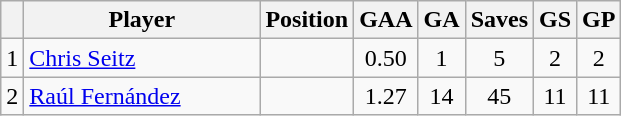<table class="wikitable">
<tr>
<th></th>
<th style="width:150px;">Player</th>
<th>Position</th>
<th>GAA</th>
<th>GA</th>
<th>Saves</th>
<th>GS</th>
<th>GP</th>
</tr>
<tr>
<td align=center>1</td>
<td> <a href='#'>Chris Seitz</a></td>
<td align=center></td>
<td align=center>0.50</td>
<td align=center>1</td>
<td align=center>5</td>
<td align=center>2</td>
<td align=center>2</td>
</tr>
<tr>
<td align=center>2</td>
<td> <a href='#'>Raúl Fernández</a></td>
<td align=center></td>
<td align=center>1.27</td>
<td align=center>14</td>
<td align=center>45</td>
<td align=center>11</td>
<td align=center>11</td>
</tr>
</table>
